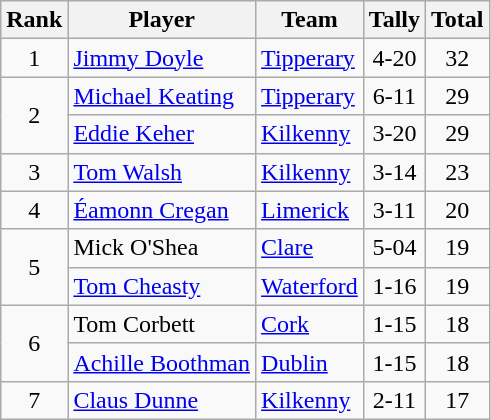<table class="wikitable">
<tr>
<th>Rank</th>
<th>Player</th>
<th>Team</th>
<th>Tally</th>
<th>Total</th>
</tr>
<tr>
<td rowspan=1 align=center>1</td>
<td><a href='#'>Jimmy Doyle</a></td>
<td><a href='#'>Tipperary</a></td>
<td align=center>4-20</td>
<td align=center>32</td>
</tr>
<tr>
<td rowspan=2 align=center>2</td>
<td><a href='#'>Michael Keating</a></td>
<td><a href='#'>Tipperary</a></td>
<td align=center>6-11</td>
<td align=center>29</td>
</tr>
<tr>
<td><a href='#'>Eddie Keher</a></td>
<td><a href='#'>Kilkenny</a></td>
<td align=center>3-20</td>
<td align=center>29</td>
</tr>
<tr>
<td rowspan=1 align=center>3</td>
<td><a href='#'>Tom Walsh</a></td>
<td><a href='#'>Kilkenny</a></td>
<td align=center>3-14</td>
<td align=center>23</td>
</tr>
<tr>
<td rowspan=1 align=center>4</td>
<td><a href='#'>Éamonn Cregan</a></td>
<td><a href='#'>Limerick</a></td>
<td align=center>3-11</td>
<td align=center>20</td>
</tr>
<tr>
<td rowspan=2 align=center>5</td>
<td>Mick O'Shea</td>
<td><a href='#'>Clare</a></td>
<td align=center>5-04</td>
<td align=center>19</td>
</tr>
<tr>
<td><a href='#'>Tom Cheasty</a></td>
<td><a href='#'>Waterford</a></td>
<td align=center>1-16</td>
<td align=center>19</td>
</tr>
<tr>
<td rowspan=2 align=center>6</td>
<td>Tom Corbett</td>
<td><a href='#'>Cork</a></td>
<td align=center>1-15</td>
<td align=center>18</td>
</tr>
<tr>
<td><a href='#'>Achille Boothman</a></td>
<td><a href='#'>Dublin</a></td>
<td align=center>1-15</td>
<td align=center>18</td>
</tr>
<tr>
<td rowspan=1 align=center>7</td>
<td><a href='#'>Claus Dunne</a></td>
<td><a href='#'>Kilkenny</a></td>
<td align=center>2-11</td>
<td align=center>17</td>
</tr>
</table>
